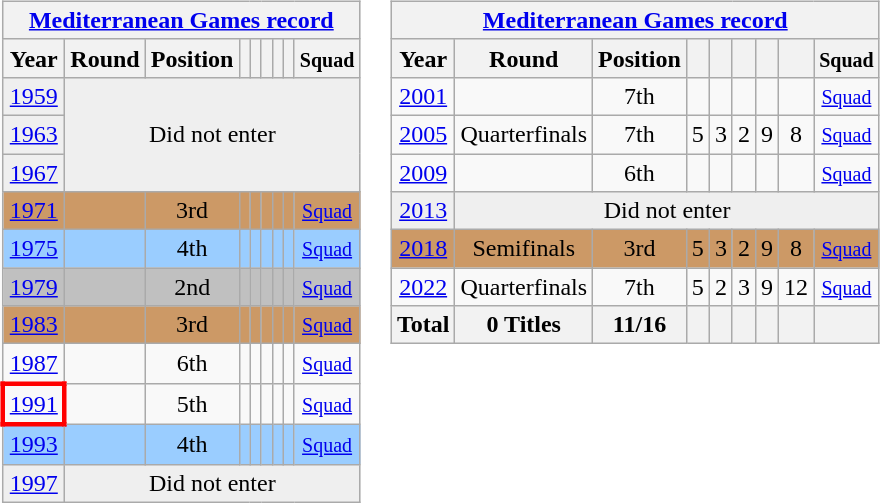<table>
<tr>
<td style="vertical-align:top; width:0;"><br><table class="wikitable" style="text-align: center;">
<tr>
<th colspan=9><a href='#'>Mediterranean Games record</a></th>
</tr>
<tr>
<th>Year</th>
<th>Round</th>
<th>Position</th>
<th></th>
<th></th>
<th></th>
<th></th>
<th></th>
<th><small>Squad</small></th>
</tr>
<tr style="background:#efefef;">
<td> <a href='#'>1959</a></td>
<td colspan="8" rowspan="3" style="text-align:center;">Did not enter</td>
</tr>
<tr style="background:#efefef;">
<td> <a href='#'>1963</a></td>
</tr>
<tr style="background:#efefef;">
<td> <a href='#'>1967</a></td>
</tr>
<tr style="background:#c96;">
<td> <a href='#'>1971</a></td>
<td></td>
<td>3rd</td>
<td></td>
<td></td>
<td></td>
<td></td>
<td></td>
<td><small><a href='#'>Squad</a></small></td>
</tr>
<tr style="background:#9acdff;">
<td> <a href='#'>1975</a></td>
<td></td>
<td>4th</td>
<td></td>
<td></td>
<td></td>
<td></td>
<td></td>
<td><small><a href='#'>Squad</a></small></td>
</tr>
<tr style="background:silver;">
<td> <a href='#'>1979</a></td>
<td></td>
<td>2nd</td>
<td></td>
<td></td>
<td></td>
<td></td>
<td></td>
<td><small><a href='#'>Squad</a></small></td>
</tr>
<tr style="background:#c96;">
<td> <a href='#'>1983</a></td>
<td></td>
<td>3rd</td>
<td></td>
<td></td>
<td></td>
<td></td>
<td></td>
<td><small><a href='#'>Squad</a></small></td>
</tr>
<tr>
<td> <a href='#'>1987</a></td>
<td></td>
<td>6th</td>
<td></td>
<td></td>
<td></td>
<td></td>
<td></td>
<td><small><a href='#'>Squad</a></small></td>
</tr>
<tr>
<td style="border: 3px solid red"> <a href='#'>1991</a></td>
<td></td>
<td>5th</td>
<td></td>
<td></td>
<td></td>
<td></td>
<td></td>
<td><small><a href='#'>Squad</a></small></td>
</tr>
<tr style="background:#9acdff;">
<td> <a href='#'>1993</a></td>
<td></td>
<td>4th</td>
<td></td>
<td></td>
<td></td>
<td></td>
<td></td>
<td><small><a href='#'>Squad</a></small></td>
</tr>
<tr style="background:#efefef;">
<td> <a href='#'>1997</a></td>
<td colspan="8" style="text-align:center;">Did not enter</td>
</tr>
</table>
</td>
<td style="vertical-align:top; width:0;"><br><table class="wikitable" style="text-align: center;">
<tr>
<th colspan=9><a href='#'>Mediterranean Games record</a></th>
</tr>
<tr>
<th>Year</th>
<th>Round</th>
<th>Position</th>
<th></th>
<th></th>
<th></th>
<th></th>
<th></th>
<th><small>Squad</small></th>
</tr>
<tr>
<td> <a href='#'>2001</a></td>
<td></td>
<td>7th</td>
<td></td>
<td></td>
<td></td>
<td></td>
<td></td>
<td><small><a href='#'>Squad</a></small></td>
</tr>
<tr>
<td> <a href='#'>2005</a></td>
<td>Quarterfinals</td>
<td>7th</td>
<td>5</td>
<td>3</td>
<td>2</td>
<td>9</td>
<td>8</td>
<td><small><a href='#'>Squad</a></small></td>
</tr>
<tr>
<td> <a href='#'>2009</a></td>
<td></td>
<td>6th</td>
<td></td>
<td></td>
<td></td>
<td></td>
<td></td>
<td><small><a href='#'>Squad</a></small></td>
</tr>
<tr style="background:#efefef;">
<td> <a href='#'>2013</a></td>
<td colspan="8" style="text-align:center;">Did not enter</td>
</tr>
<tr style="background:#c96;">
<td> <a href='#'>2018</a></td>
<td>Semifinals</td>
<td>3rd</td>
<td>5</td>
<td>3</td>
<td>2</td>
<td>9</td>
<td>8</td>
<td><small><a href='#'>Squad</a></small></td>
</tr>
<tr>
<td> <a href='#'>2022</a></td>
<td>Quarterfinals</td>
<td>7th</td>
<td>5</td>
<td>2</td>
<td>3</td>
<td>9</td>
<td>12</td>
<td><small><a href='#'>Squad</a></small></td>
</tr>
<tr>
<th>Total</th>
<th>0 Titles</th>
<th>11/16</th>
<th></th>
<th></th>
<th></th>
<th></th>
<th></th>
<th></th>
</tr>
</table>
</td>
</tr>
</table>
